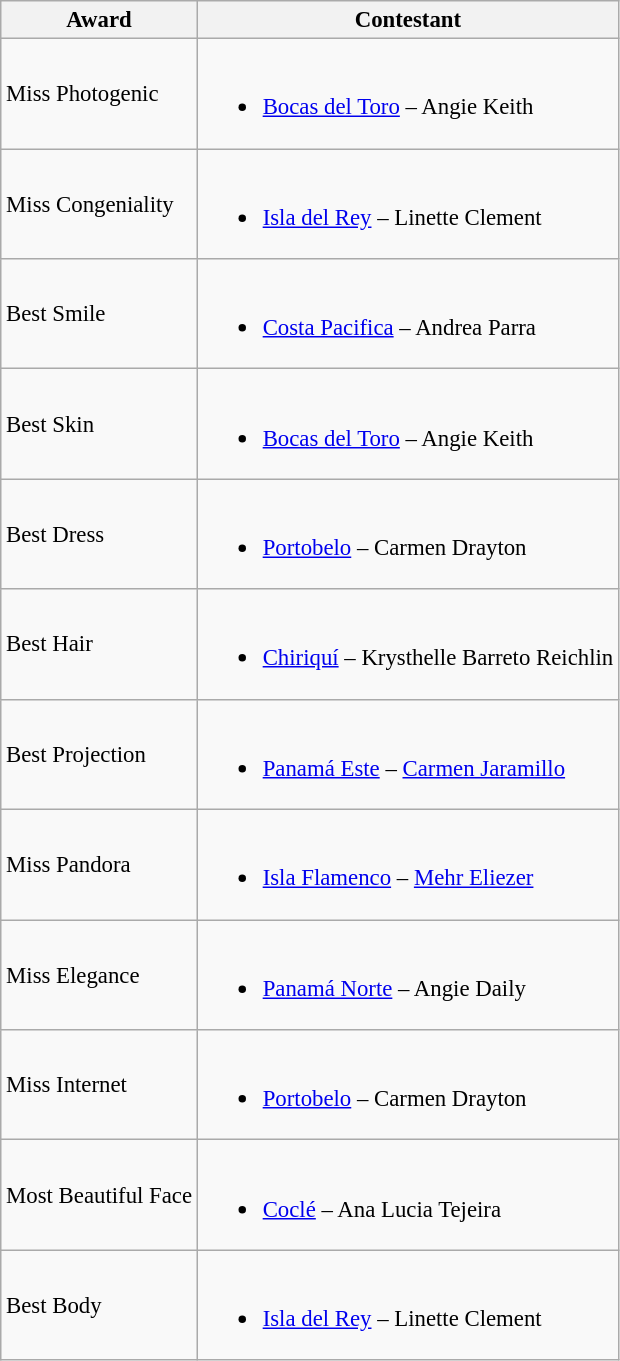<table class="wikitable " style="font-size: 95%;">
<tr>
<th>Award </th>
<th>Contestant</th>
</tr>
<tr>
<td>Miss Photogenic</td>
<td><br><ul><li><a href='#'>Bocas del Toro</a> – Angie Keith</li></ul></td>
</tr>
<tr>
<td>Miss Congeniality</td>
<td><br><ul><li><a href='#'>Isla del Rey</a> – Linette Clement</li></ul></td>
</tr>
<tr>
<td>Best Smile</td>
<td><br><ul><li><a href='#'>Costa Pacifica</a> – Andrea Parra</li></ul></td>
</tr>
<tr>
<td>Best Skin</td>
<td><br><ul><li><a href='#'>Bocas del Toro</a> – Angie Keith</li></ul></td>
</tr>
<tr>
<td>Best Dress</td>
<td><br><ul><li><a href='#'>Portobelo</a> – Carmen Drayton</li></ul></td>
</tr>
<tr>
<td>Best Hair</td>
<td><br><ul><li><a href='#'>Chiriquí</a> – Krysthelle Barreto Reichlin</li></ul></td>
</tr>
<tr>
<td>Best Projection</td>
<td><br><ul><li><a href='#'>Panamá Este</a> – <a href='#'>Carmen Jaramillo</a></li></ul></td>
</tr>
<tr>
<td>Miss Pandora</td>
<td><br><ul><li><a href='#'>Isla Flamenco</a> – <a href='#'>Mehr Eliezer</a></li></ul></td>
</tr>
<tr>
<td>Miss Elegance</td>
<td><br><ul><li><a href='#'>Panamá Norte</a> – Angie Daily</li></ul></td>
</tr>
<tr>
<td>Miss Internet</td>
<td><br><ul><li><a href='#'>Portobelo</a> – Carmen Drayton</li></ul></td>
</tr>
<tr>
<td>Most Beautiful Face</td>
<td><br><ul><li><a href='#'>Coclé</a> – Ana Lucia Tejeira</li></ul></td>
</tr>
<tr>
<td>Best Body</td>
<td><br><ul><li><a href='#'>Isla del Rey</a> – Linette Clement</li></ul></td>
</tr>
</table>
